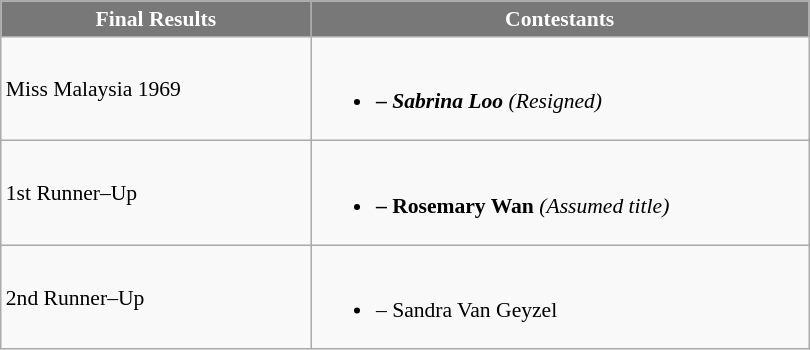<table class="wikitable sortable" style="font-size: 90%;">
<tr>
<th width="200" style="background-color:#787878;color:#FFFFFF;">Final Results</th>
<th width="325" style="background-color:#787878;color:#FFFFFF;">Contestants</th>
</tr>
<tr>
<td>Miss Malaysia 1969</td>
<td><br><ul><li><strong></strong> <strong>–</strong> <strong><em>Sabrina Loo</em></strong> <em>(Resigned)</em></li></ul></td>
</tr>
<tr>
<td>1st Runner–Up</td>
<td><br><ul><li><strong></strong> <strong>–</strong> <strong>Rosemary Wan</strong> <em>(Assumed title)</em></li></ul></td>
</tr>
<tr>
<td>2nd Runner–Up</td>
<td><br><ul><li><strong></strong> – Sandra Van Geyzel</li></ul></td>
</tr>
</table>
